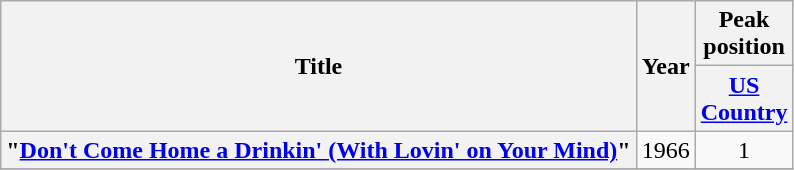<table class="wikitable plainrowheaders" style="text-align:center;">
<tr>
<th scope="col" rowspan = "2">Title</th>
<th scope="col" rowspan = "2">Year</th>
<th scope="col" colspan="1">Peak<br>position</th>
</tr>
<tr>
<th><a href='#'>US<br>Country</a><br></th>
</tr>
<tr>
<th scope = "row">"<a href='#'>Don't Come Home a Drinkin' (With Lovin' on Your Mind)</a>"</th>
<td>1966</td>
<td>1</td>
</tr>
<tr>
</tr>
</table>
